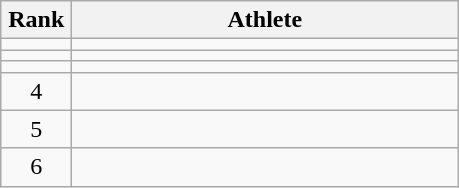<table class=wikitable style="text-align:center">
<tr>
<th width=40>Rank</th>
<th width=250>Athlete</th>
</tr>
<tr>
<td></td>
<td align=left></td>
</tr>
<tr>
<td></td>
<td align=left></td>
</tr>
<tr>
<td></td>
<td align=left></td>
</tr>
<tr>
<td>4</td>
<td align=left></td>
</tr>
<tr>
<td>5</td>
<td align=left></td>
</tr>
<tr>
<td>6</td>
<td align=left></td>
</tr>
</table>
